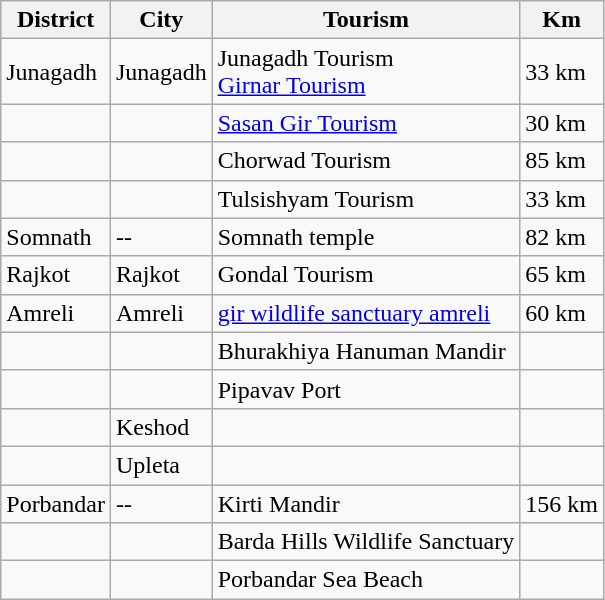<table class="wikitable sortable">
<tr>
<th>District</th>
<th>City</th>
<th>Tourism</th>
<th>Km</th>
</tr>
<tr>
<td>Junagadh</td>
<td>Junagadh</td>
<td>Junagadh Tourism<br><a href='#'>Girnar Tourism</a></td>
<td>33 km</td>
</tr>
<tr>
<td></td>
<td></td>
<td><a href='#'>Sasan Gir Tourism</a></td>
<td>30 km</td>
</tr>
<tr>
<td></td>
<td></td>
<td>Chorwad Tourism</td>
<td>85 km</td>
</tr>
<tr>
<td></td>
<td></td>
<td>Tulsishyam Tourism</td>
<td>33 km</td>
</tr>
<tr>
<td>Somnath</td>
<td>--</td>
<td>Somnath temple</td>
<td>82 km</td>
</tr>
<tr>
<td>Rajkot</td>
<td>Rajkot</td>
<td>Gondal Tourism</td>
<td>65 km</td>
</tr>
<tr>
<td>Amreli</td>
<td>Amreli</td>
<td><a href='#'>gir wildlife sanctuary amreli</a></td>
<td>60 km</td>
</tr>
<tr>
<td></td>
<td></td>
<td>Bhurakhiya Hanuman Mandir</td>
<td></td>
</tr>
<tr>
<td></td>
<td></td>
<td>Pipavav Port</td>
<td></td>
</tr>
<tr>
<td></td>
<td>Keshod</td>
<td></td>
<td></td>
</tr>
<tr>
<td></td>
<td>Upleta</td>
<td></td>
<td></td>
</tr>
<tr>
<td>Porbandar</td>
<td>--</td>
<td>Kirti Mandir</td>
<td>156 km</td>
</tr>
<tr>
<td></td>
<td></td>
<td>Barda Hills Wildlife Sanctuary</td>
<td></td>
</tr>
<tr>
<td></td>
<td></td>
<td>Porbandar Sea Beach</td>
<td></td>
</tr>
</table>
